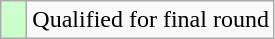<table class="wikitable">
<tr>
<td style="width:10px; background:#cfc"></td>
<td>Qualified for final round</td>
</tr>
</table>
